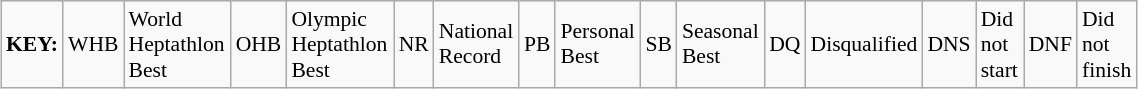<table class="wikitable" style="margin:0.5em auto; font-size:90%;position:relative;" width=60%>
<tr>
<td><strong>KEY:</strong></td>
<td align=center>WHB</td>
<td>World Heptathlon Best</td>
<td align=center>OHB</td>
<td>Olympic Heptathlon Best</td>
<td align=center>NR</td>
<td>National Record</td>
<td align=center>PB</td>
<td>Personal Best</td>
<td align=center>SB</td>
<td>Seasonal Best</td>
<td align=center>DQ</td>
<td>Disqualified</td>
<td align=center>DNS</td>
<td>Did not start</td>
<td align=center>DNF</td>
<td>Did not finish</td>
</tr>
</table>
